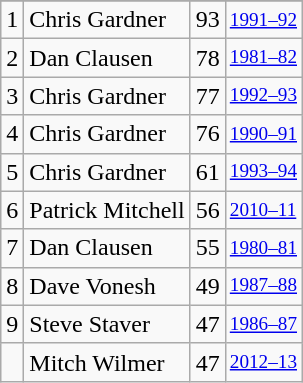<table class="wikitable">
<tr>
</tr>
<tr>
<td>1</td>
<td>Chris Gardner</td>
<td>93</td>
<td style="font-size:80%;"><a href='#'>1991–92</a></td>
</tr>
<tr>
<td>2</td>
<td>Dan Clausen</td>
<td>78</td>
<td style="font-size:80%;"><a href='#'>1981–82</a></td>
</tr>
<tr>
<td>3</td>
<td>Chris Gardner</td>
<td>77</td>
<td style="font-size:80%;"><a href='#'>1992–93</a></td>
</tr>
<tr>
<td>4</td>
<td>Chris Gardner</td>
<td>76</td>
<td style="font-size:80%;"><a href='#'>1990–91</a></td>
</tr>
<tr>
<td>5</td>
<td>Chris Gardner</td>
<td>61</td>
<td style="font-size:80%;"><a href='#'>1993–94</a></td>
</tr>
<tr>
<td>6</td>
<td>Patrick Mitchell</td>
<td>56</td>
<td style="font-size:80%;"><a href='#'>2010–11</a></td>
</tr>
<tr>
<td>7</td>
<td>Dan Clausen</td>
<td>55</td>
<td style="font-size:80%;"><a href='#'>1980–81</a></td>
</tr>
<tr>
<td>8</td>
<td>Dave Vonesh</td>
<td>49</td>
<td style="font-size:80%;"><a href='#'>1987–88</a></td>
</tr>
<tr>
<td>9</td>
<td>Steve Staver</td>
<td>47</td>
<td style="font-size:80%;"><a href='#'>1986–87</a></td>
</tr>
<tr>
<td></td>
<td>Mitch Wilmer</td>
<td>47</td>
<td style="font-size:80%;"><a href='#'>2012–13</a></td>
</tr>
</table>
